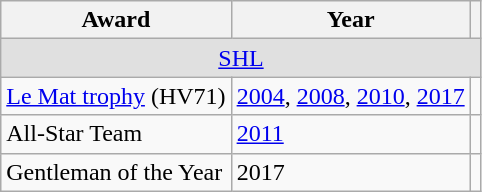<table class="wikitable">
<tr>
<th>Award</th>
<th>Year</th>
<th></th>
</tr>
<tr ALIGN="center" bgcolor="#e0e0e0">
<td colspan="3"><a href='#'>SHL</a></td>
</tr>
<tr>
<td><a href='#'>Le Mat trophy</a> (HV71)</td>
<td><a href='#'>2004</a>, <a href='#'>2008</a>, <a href='#'>2010</a>, <a href='#'>2017</a></td>
<td></td>
</tr>
<tr>
<td>All-Star Team</td>
<td><a href='#'>2011</a></td>
<td></td>
</tr>
<tr>
<td>Gentleman of the Year</td>
<td>2017</td>
<td></td>
</tr>
</table>
